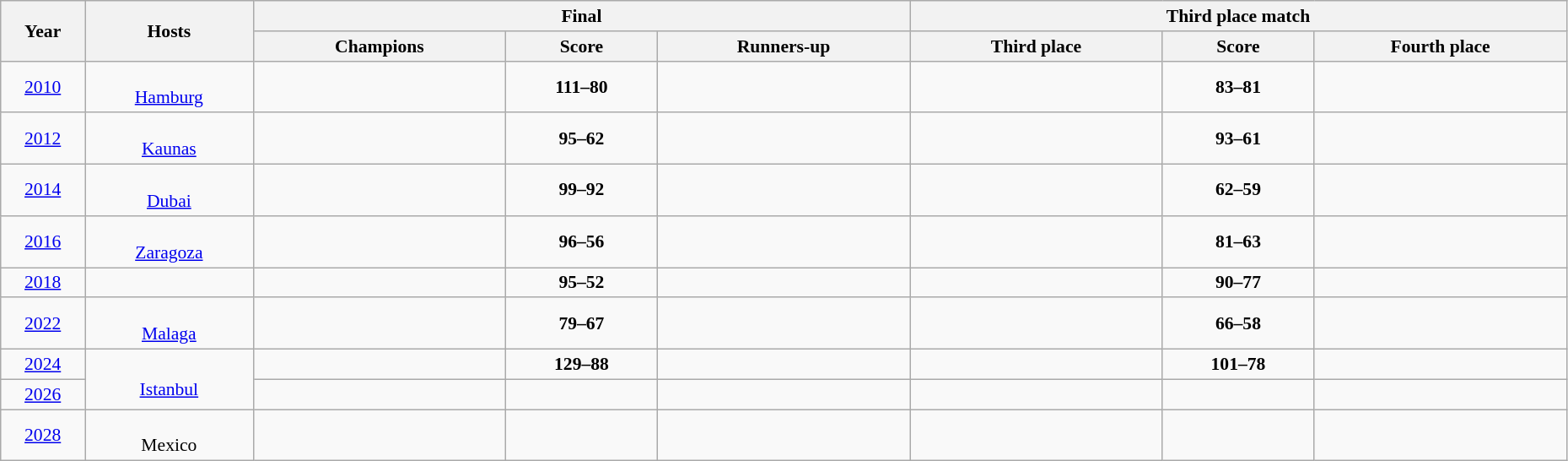<table class="wikitable" style="font-size:90%; width: 98%; text-align: center;">
<tr>
<th rowspan=2 width=5%>Year</th>
<th rowspan=2 width=10%>Hosts</th>
<th colspan=3>Final</th>
<th colspan=3>Third place match</th>
</tr>
<tr>
<th width=15%>Champions</th>
<th width=9%>Score</th>
<th width=15%>Runners-up</th>
<th width=15%>Third place</th>
<th width=9%>Score</th>
<th width=15%>Fourth place</th>
</tr>
<tr>
<td><a href='#'>2010</a></td>
<td><br><a href='#'>Hamburg</a></td>
<td><strong></strong></td>
<td><strong>111–80</strong></td>
<td></td>
<td></td>
<td><strong>83–81</strong></td>
<td></td>
</tr>
<tr>
<td><a href='#'>2012</a></td>
<td><br><a href='#'>Kaunas</a></td>
<td><strong></strong></td>
<td><strong>95–62</strong></td>
<td></td>
<td></td>
<td><strong>93–61</strong></td>
<td></td>
</tr>
<tr>
<td><a href='#'>2014</a></td>
<td><br><a href='#'>Dubai</a></td>
<td><strong></strong></td>
<td><strong>99–92</strong></td>
<td></td>
<td></td>
<td><strong>62–59</strong></td>
<td></td>
</tr>
<tr>
<td><a href='#'>2016</a></td>
<td><br><a href='#'>Zaragoza</a></td>
<td><strong></strong></td>
<td><strong>96–56</strong></td>
<td></td>
<td></td>
<td><strong>81–63</strong></td>
<td></td>
</tr>
<tr>
<td><a href='#'>2018</a></td>
<td><br></td>
<td><strong></strong></td>
<td><strong>95–52</strong></td>
<td></td>
<td></td>
<td><strong>90–77</strong></td>
<td></td>
</tr>
<tr>
<td><a href='#'>2022</a></td>
<td><br><a href='#'>Malaga</a></td>
<td><strong></strong></td>
<td><strong>79–67</strong></td>
<td></td>
<td></td>
<td><strong>66–58</strong></td>
<td></td>
</tr>
<tr>
<td><a href='#'>2024</a></td>
<td rowspan=2 align=Center><br><a href='#'>Istanbul</a></td>
<td><strong></strong></td>
<td><strong>129–88</strong></td>
<td></td>
<td></td>
<td><strong>101–78</strong></td>
<td></td>
</tr>
<tr>
<td><a href='#'>2026</a></td>
<td></td>
<td></td>
<td></td>
<td></td>
<td></td>
<td></td>
</tr>
<tr>
<td><a href='#'>2028</a></td>
<td><br>Mexico</td>
<td></td>
<td></td>
<td></td>
<td></td>
<td></td>
<td></td>
</tr>
</table>
